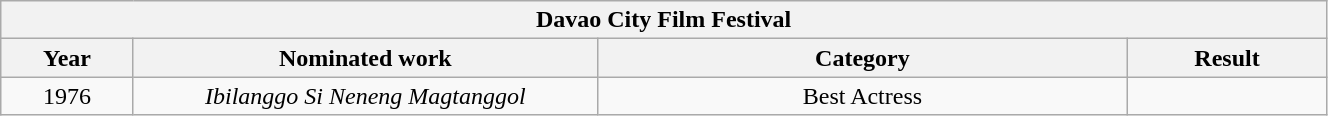<table width="70%" class="wikitable sortable">
<tr>
<th colspan="4" align="center"><strong>Davao City Film Festival</strong></th>
</tr>
<tr>
<th width="10%">Year</th>
<th width="35%">Nominated work</th>
<th width="40%">Category</th>
<th width="15%">Result</th>
</tr>
<tr>
<td align="center">1976</td>
<td align="center"><em>Ibilanggo Si Neneng Magtanggol</em></td>
<td align="center">Best Actress</td>
<td></td>
</tr>
</table>
